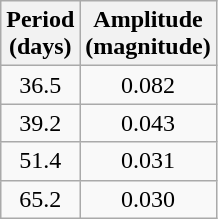<table class="wikitable" style="text-align: center; float: left; margin: 0.5em;">
<tr>
<th>Period<br>(days)</th>
<th>Amplitude<br>(magnitude)</th>
</tr>
<tr>
<td>36.5</td>
<td>0.082</td>
</tr>
<tr>
<td>39.2</td>
<td>0.043</td>
</tr>
<tr>
<td>51.4</td>
<td>0.031</td>
</tr>
<tr>
<td>65.2</td>
<td>0.030</td>
</tr>
</table>
